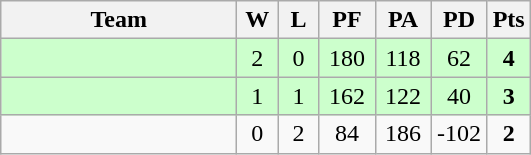<table class="wikitable" style="text-align:center;">
<tr>
<th width=150>Team</th>
<th width=20>W</th>
<th width=20>L</th>
<th width=30>PF</th>
<th width=30>PA</th>
<th width=30>PD</th>
<th width=20>Pts</th>
</tr>
<tr bgcolor="#ccffcc">
<td align="left"></td>
<td>2</td>
<td>0</td>
<td>180</td>
<td>118</td>
<td>62</td>
<td><strong>4</strong></td>
</tr>
<tr bgcolor="#ccffcc">
<td align="left"></td>
<td>1</td>
<td>1</td>
<td>162</td>
<td>122</td>
<td>40</td>
<td><strong>3</strong></td>
</tr>
<tr>
<td align="left"></td>
<td>0</td>
<td>2</td>
<td>84</td>
<td>186</td>
<td>-102</td>
<td><strong>2</strong></td>
</tr>
</table>
